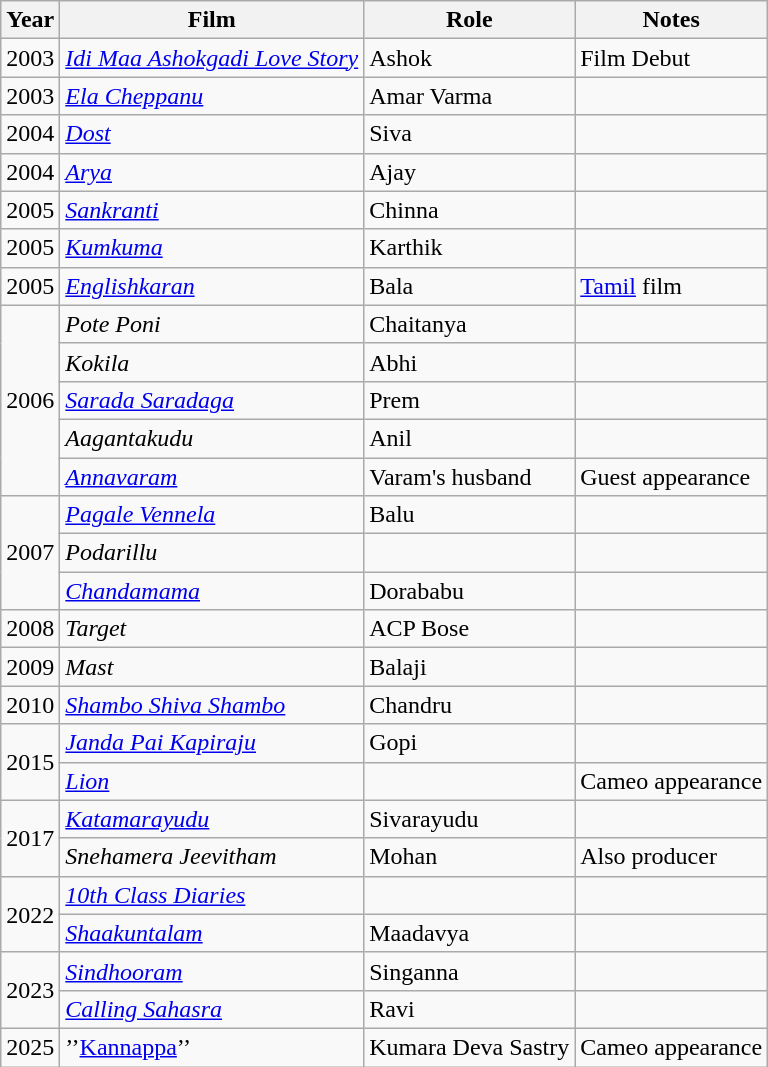<table class="wikitable sortable"*>
<tr>
<th>Year</th>
<th>Film</th>
<th>Role</th>
<th>Notes</th>
</tr>
<tr>
<td>2003</td>
<td><em><a href='#'>Idi Maa Ashokgadi Love Story</a></em></td>
<td>Ashok</td>
<td>Film Debut</td>
</tr>
<tr>
<td>2003</td>
<td><em><a href='#'>Ela Cheppanu</a></em></td>
<td>Amar Varma</td>
<td></td>
</tr>
<tr>
<td>2004</td>
<td><em><a href='#'>Dost</a></em></td>
<td>Siva</td>
<td></td>
</tr>
<tr>
<td>2004</td>
<td><em><a href='#'>Arya</a></em></td>
<td>Ajay</td>
<td></td>
</tr>
<tr>
<td>2005</td>
<td><em><a href='#'>Sankranti</a></em></td>
<td>Chinna</td>
<td></td>
</tr>
<tr>
<td>2005</td>
<td><em><a href='#'>Kumkuma</a></em></td>
<td>Karthik</td>
<td></td>
</tr>
<tr>
<td>2005</td>
<td><em><a href='#'>Englishkaran</a></em></td>
<td>Bala</td>
<td><a href='#'>Tamil</a> film</td>
</tr>
<tr>
<td rowspan="5">2006</td>
<td><em>Pote Poni</em></td>
<td>Chaitanya</td>
<td></td>
</tr>
<tr>
<td><em>Kokila</em></td>
<td>Abhi</td>
<td></td>
</tr>
<tr>
<td><em><a href='#'>Sarada Saradaga</a></em></td>
<td>Prem</td>
<td></td>
</tr>
<tr>
<td><em>Aagantakudu</em></td>
<td>Anil</td>
<td></td>
</tr>
<tr>
<td><em><a href='#'>Annavaram</a></em></td>
<td>Varam's husband</td>
<td>Guest appearance</td>
</tr>
<tr>
<td rowspan="3">2007</td>
<td><em><a href='#'>Pagale Vennela</a></em></td>
<td>Balu</td>
<td></td>
</tr>
<tr>
<td><em>Podarillu</em></td>
<td></td>
<td></td>
</tr>
<tr>
<td><em><a href='#'>Chandamama</a></em></td>
<td>Dorababu</td>
<td></td>
</tr>
<tr>
<td>2008</td>
<td><em>Target</em></td>
<td>ACP Bose</td>
<td></td>
</tr>
<tr>
<td>2009</td>
<td><em>Mast</em></td>
<td>Balaji</td>
<td></td>
</tr>
<tr>
<td>2010</td>
<td><em><a href='#'>Shambo Shiva Shambo</a></em></td>
<td>Chandru</td>
<td></td>
</tr>
<tr>
<td rowspan="2">2015</td>
<td><em><a href='#'>Janda Pai Kapiraju</a></em></td>
<td>Gopi</td>
<td></td>
</tr>
<tr>
<td><em><a href='#'>Lion</a></em></td>
<td></td>
<td>Cameo appearance</td>
</tr>
<tr>
<td rowspan="2">2017</td>
<td><em><a href='#'>Katamarayudu</a></em></td>
<td>Sivarayudu</td>
<td></td>
</tr>
<tr>
<td><em>Snehamera Jeevitham</em></td>
<td>Mohan</td>
<td>Also producer</td>
</tr>
<tr>
<td rowspan="2">2022</td>
<td><em><a href='#'>10th Class Diaries</a></em></td>
<td></td>
<td></td>
</tr>
<tr>
<td><em><a href='#'>Shaakuntalam</a></em></td>
<td>Maadavya</td>
<td></td>
</tr>
<tr>
<td rowspan="2">2023</td>
<td><em><a href='#'>Sindhooram</a></em></td>
<td>Singanna</td>
<td></td>
</tr>
<tr>
<td><em><a href='#'>Calling Sahasra</a></em></td>
<td>Ravi</td>
<td></td>
</tr>
<tr>
<td rowspan=“2”>2025</td>
<td>’’<a href='#'>Kannappa</a>’’</td>
<td>Kumara Deva Sastry</td>
<td>Cameo appearance</td>
</tr>
</table>
